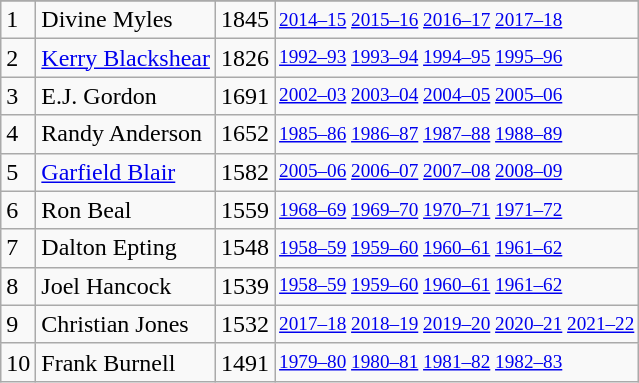<table class="wikitable"92>
<tr>
</tr>
<tr>
<td>1</td>
<td>Divine Myles</td>
<td>1845</td>
<td style="font-size:80%;"><a href='#'>2014–15</a> <a href='#'>2015–16</a> <a href='#'>2016–17</a> <a href='#'>2017–18</a></td>
</tr>
<tr>
<td>2</td>
<td><a href='#'>Kerry Blackshear</a></td>
<td>1826</td>
<td style="font-size:80%;"><a href='#'>1992–93</a> <a href='#'>1993–94</a> <a href='#'>1994–95</a> <a href='#'>1995–96</a></td>
</tr>
<tr>
<td>3</td>
<td>E.J. Gordon</td>
<td>1691</td>
<td style="font-size:80%;"><a href='#'>2002–03</a> <a href='#'>2003–04</a> <a href='#'>2004–05</a> <a href='#'>2005–06</a></td>
</tr>
<tr>
<td>4</td>
<td>Randy Anderson</td>
<td>1652</td>
<td style="font-size:80%;"><a href='#'>1985–86</a> <a href='#'>1986–87</a> <a href='#'>1987–88</a> <a href='#'>1988–89</a></td>
</tr>
<tr>
<td>5</td>
<td><a href='#'>Garfield Blair</a></td>
<td>1582</td>
<td style="font-size:80%;"><a href='#'>2005–06</a> <a href='#'>2006–07</a> <a href='#'>2007–08</a> <a href='#'>2008–09</a></td>
</tr>
<tr>
<td>6</td>
<td>Ron Beal</td>
<td>1559</td>
<td style="font-size:80%;"><a href='#'>1968–69</a> <a href='#'>1969–70</a> <a href='#'>1970–71</a> <a href='#'>1971–72</a></td>
</tr>
<tr>
<td>7</td>
<td>Dalton Epting</td>
<td>1548</td>
<td style="font-size:80%;"><a href='#'>1958–59</a> <a href='#'>1959–60</a> <a href='#'>1960–61</a> <a href='#'>1961–62</a></td>
</tr>
<tr>
<td>8</td>
<td>Joel Hancock</td>
<td>1539</td>
<td style="font-size:80%;"><a href='#'>1958–59</a> <a href='#'>1959–60</a> <a href='#'>1960–61</a> <a href='#'>1961–62</a></td>
</tr>
<tr>
<td>9</td>
<td>Christian Jones</td>
<td>1532</td>
<td style="font-size:80%;"><a href='#'>2017–18</a> <a href='#'>2018–19</a> <a href='#'>2019–20</a> <a href='#'>2020–21</a> <a href='#'>2021–22</a></td>
</tr>
<tr>
<td>10</td>
<td>Frank Burnell</td>
<td>1491</td>
<td style="font-size:80%;"><a href='#'>1979–80</a> <a href='#'>1980–81</a> <a href='#'>1981–82</a> <a href='#'>1982–83</a></td>
</tr>
</table>
